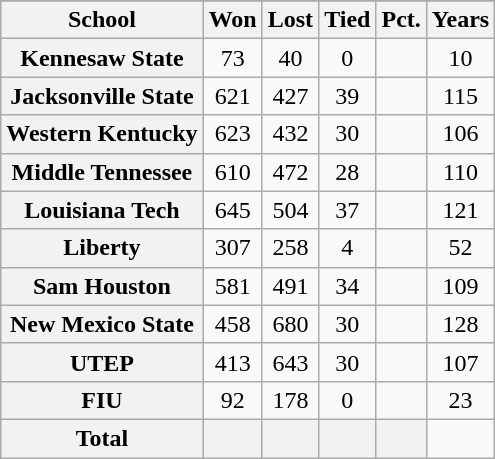<table class="wikitable sortable plainrowheaders" style="text-align:center;">
<tr>
</tr>
<tr>
<th scope="col">School</th>
<th scope="col">Won</th>
<th scope="col">Lost</th>
<th scope="col">Tied</th>
<th scope="col">Pct.</th>
<th scope="col">Years</th>
</tr>
<tr>
<th scope="row">Kennesaw State</th>
<td>73</td>
<td>40</td>
<td>0</td>
<td></td>
<td>10</td>
</tr>
<tr>
<th scope="row">Jacksonville State</th>
<td>621</td>
<td>427</td>
<td>39</td>
<td></td>
<td>115</td>
</tr>
<tr>
<th scope="row">Western Kentucky</th>
<td>623</td>
<td>432</td>
<td>30</td>
<td></td>
<td>106</td>
</tr>
<tr>
<th scope="row">Middle Tennessee</th>
<td>610</td>
<td>472</td>
<td>28</td>
<td></td>
<td>110</td>
</tr>
<tr>
<th scope="row">Louisiana Tech</th>
<td>645</td>
<td>504</td>
<td>37</td>
<td></td>
<td>121</td>
</tr>
<tr>
<th scope="row">Liberty</th>
<td>307</td>
<td>258</td>
<td>4</td>
<td></td>
<td>52</td>
</tr>
<tr>
<th scope="row">Sam Houston</th>
<td>581</td>
<td>491</td>
<td>34</td>
<td></td>
<td>109</td>
</tr>
<tr>
<th scope="row">New Mexico State</th>
<td>458</td>
<td>680</td>
<td>30</td>
<td></td>
<td>128</td>
</tr>
<tr>
<th scope="row">UTEP</th>
<td>413</td>
<td>643</td>
<td>30</td>
<td></td>
<td>107</td>
</tr>
<tr>
<th scope="row">FIU</th>
<td>92</td>
<td>178</td>
<td>0</td>
<td></td>
<td>23</td>
</tr>
<tr>
<th scope="row" style="font-weight: bold;">Total</th>
<th scope="col"></th>
<th scope="col"></th>
<th scope="col"></th>
<th scope="col"></th>
</tr>
</table>
